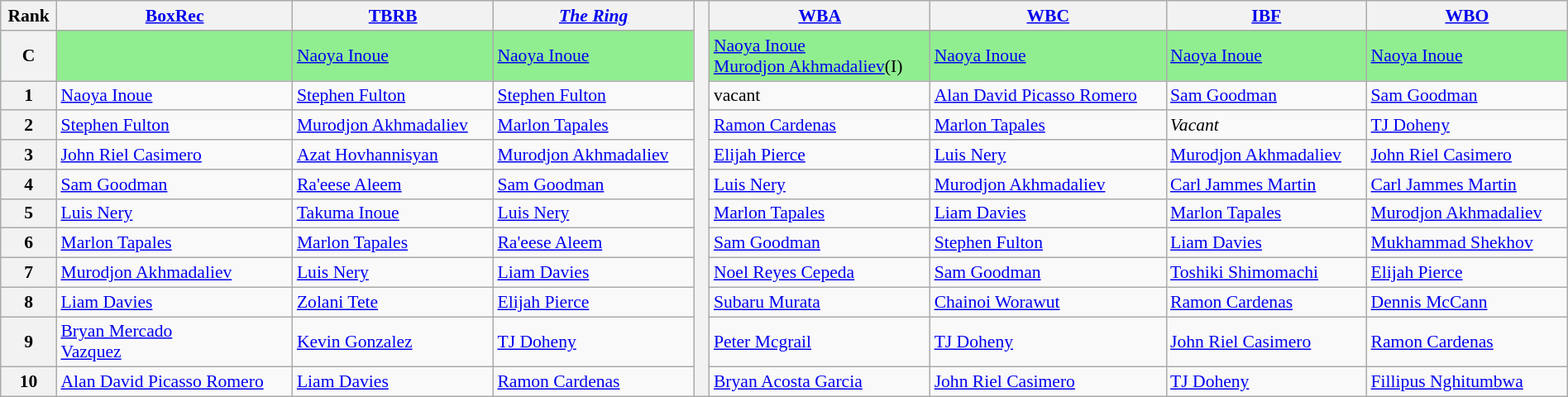<table class="wikitable" style="text-align:left; font-size:90%; width:100%;">
<tr>
<th>Rank</th>
<th><a href='#'>BoxRec</a></th>
<th><a href='#'>TBRB</a></th>
<th><em><a href='#'>The Ring</a></em></th>
<th rowspan="12" style="width:1%;"></th>
<th><a href='#'>WBA</a></th>
<th><a href='#'>WBC</a></th>
<th><a href='#'>IBF</a></th>
<th><a href='#'>WBO</a></th>
</tr>
<tr style="background:lightgreen;">
<th scope="row">C</th>
<td></td>
<td><a href='#'>Naoya Inoue</a></td>
<td><a href='#'>Naoya Inoue</a></td>
<td><a href='#'>Naoya Inoue</a> <br> <a href='#'>Murodjon Akhmadaliev</a>(I)</td>
<td><a href='#'>Naoya Inoue</a></td>
<td><a href='#'>Naoya Inoue</a></td>
<td><a href='#'>Naoya Inoue</a></td>
</tr>
<tr>
<th scope="row">1</th>
<td><a href='#'>Naoya Inoue</a></td>
<td><a href='#'>Stephen Fulton</a></td>
<td><a href='#'>Stephen Fulton</a></td>
<td>vacant</td>
<td><a href='#'>Alan David Picasso Romero</a></td>
<td><a href='#'>Sam Goodman</a></td>
<td><a href='#'>Sam Goodman</a></td>
</tr>
<tr>
<th scope="row">2</th>
<td><a href='#'>Stephen Fulton</a></td>
<td><a href='#'>Murodjon Akhmadaliev</a></td>
<td><a href='#'>Marlon Tapales</a></td>
<td><a href='#'>Ramon Cardenas</a></td>
<td><a href='#'>Marlon Tapales</a></td>
<td><em>Vacant</em></td>
<td><a href='#'>TJ Doheny</a></td>
</tr>
<tr>
<th scope="row">3</th>
<td><a href='#'>John Riel Casimero</a></td>
<td><a href='#'>Azat Hovhannisyan</a></td>
<td><a href='#'>Murodjon Akhmadaliev</a></td>
<td><a href='#'>Elijah Pierce</a></td>
<td><a href='#'>Luis Nery</a></td>
<td><a href='#'>Murodjon Akhmadaliev</a></td>
<td><a href='#'>John Riel Casimero</a></td>
</tr>
<tr>
<th scope="row">4</th>
<td><a href='#'>Sam Goodman</a></td>
<td><a href='#'>Ra'eese Aleem</a></td>
<td><a href='#'>Sam Goodman</a></td>
<td><a href='#'>Luis Nery</a></td>
<td><a href='#'>Murodjon Akhmadaliev</a></td>
<td><a href='#'>Carl Jammes Martin</a></td>
<td><a href='#'>Carl Jammes Martin</a></td>
</tr>
<tr>
<th scope="row">5</th>
<td><a href='#'>Luis Nery</a></td>
<td><a href='#'>Takuma Inoue</a></td>
<td><a href='#'>Luis Nery</a></td>
<td><a href='#'>Marlon Tapales</a></td>
<td><a href='#'>Liam Davies</a></td>
<td><a href='#'>Marlon Tapales</a></td>
<td><a href='#'>Murodjon Akhmadaliev</a></td>
</tr>
<tr>
<th scope="row">6</th>
<td><a href='#'>Marlon Tapales</a></td>
<td><a href='#'>Marlon Tapales</a></td>
<td><a href='#'>Ra'eese Aleem</a></td>
<td><a href='#'>Sam Goodman</a></td>
<td><a href='#'>Stephen Fulton</a></td>
<td><a href='#'>Liam Davies</a></td>
<td><a href='#'>Mukhammad Shekhov</a></td>
</tr>
<tr>
<th scope="row">7</th>
<td><a href='#'>Murodjon Akhmadaliev</a></td>
<td><a href='#'>Luis Nery</a></td>
<td><a href='#'>Liam Davies</a></td>
<td><a href='#'>Noel Reyes Cepeda</a></td>
<td><a href='#'>Sam Goodman</a></td>
<td><a href='#'>Toshiki Shimomachi</a></td>
<td><a href='#'>Elijah Pierce</a></td>
</tr>
<tr>
<th scope="row">8</th>
<td><a href='#'>Liam Davies</a></td>
<td><a href='#'>Zolani Tete</a></td>
<td><a href='#'>Elijah Pierce</a></td>
<td><a href='#'>Subaru Murata</a></td>
<td><a href='#'>Chainoi Worawut</a></td>
<td><a href='#'>Ramon Cardenas</a></td>
<td><a href='#'>Dennis McCann</a></td>
</tr>
<tr>
<th scope="row">9</th>
<td><a href='#'>Bryan Mercado</a><br><a href='#'>Vazquez</a></td>
<td><a href='#'>Kevin Gonzalez</a></td>
<td><a href='#'>TJ Doheny</a></td>
<td><a href='#'>Peter Mcgrail</a></td>
<td><a href='#'>TJ Doheny</a></td>
<td><a href='#'>John Riel Casimero</a></td>
<td><a href='#'>Ramon Cardenas</a></td>
</tr>
<tr>
<th scope="row">10</th>
<td><a href='#'>Alan David Picasso Romero</a></td>
<td><a href='#'>Liam Davies</a></td>
<td><a href='#'>Ramon Cardenas</a></td>
<td><a href='#'>Bryan Acosta Garcia</a></td>
<td><a href='#'>John Riel Casimero</a></td>
<td><a href='#'>TJ Doheny</a></td>
<td><a href='#'>Fillipus Nghitumbwa</a></td>
</tr>
</table>
